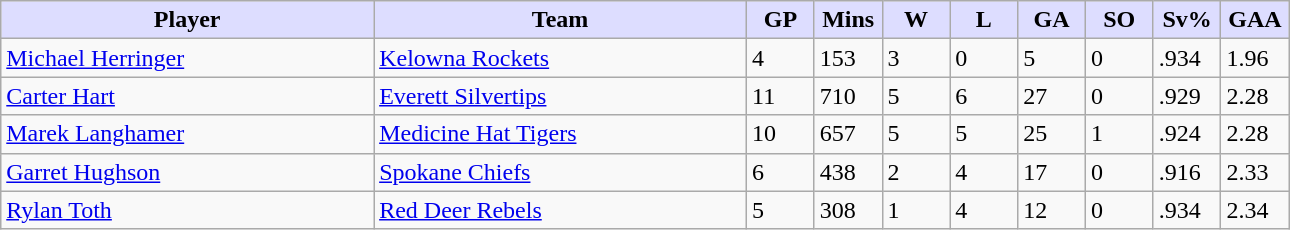<table class="wikitable">
<tr>
<th style="background:#ddf; width:27.5%;">Player</th>
<th style="background:#ddf; width:27.5%;">Team</th>
<th style="background:#ddf; width:5%;">GP</th>
<th style="background:#ddf; width:5%;">Mins</th>
<th style="background:#ddf; width:5%;">W</th>
<th style="background:#ddf; width:5%;">L</th>
<th style="background:#ddf; width:5%;">GA</th>
<th style="background:#ddf; width:5%;">SO</th>
<th style="background:#ddf; width:5%;">Sv%</th>
<th style="background:#ddf; width:5%;">GAA</th>
</tr>
<tr>
<td><a href='#'>Michael Herringer</a></td>
<td><a href='#'>Kelowna Rockets</a></td>
<td>4</td>
<td>153</td>
<td>3</td>
<td>0</td>
<td>5</td>
<td>0</td>
<td>.934</td>
<td>1.96</td>
</tr>
<tr>
<td><a href='#'>Carter Hart</a></td>
<td><a href='#'>Everett Silvertips</a></td>
<td>11</td>
<td>710</td>
<td>5</td>
<td>6</td>
<td>27</td>
<td>0</td>
<td>.929</td>
<td>2.28</td>
</tr>
<tr>
<td><a href='#'>Marek Langhamer</a></td>
<td><a href='#'>Medicine Hat Tigers</a></td>
<td>10</td>
<td>657</td>
<td>5</td>
<td>5</td>
<td>25</td>
<td>1</td>
<td>.924</td>
<td>2.28</td>
</tr>
<tr>
<td><a href='#'>Garret Hughson</a></td>
<td><a href='#'>Spokane Chiefs</a></td>
<td>6</td>
<td>438</td>
<td>2</td>
<td>4</td>
<td>17</td>
<td>0</td>
<td>.916</td>
<td>2.33</td>
</tr>
<tr>
<td><a href='#'>Rylan Toth</a></td>
<td><a href='#'>Red Deer Rebels</a></td>
<td>5</td>
<td>308</td>
<td>1</td>
<td>4</td>
<td>12</td>
<td>0</td>
<td>.934</td>
<td>2.34</td>
</tr>
</table>
